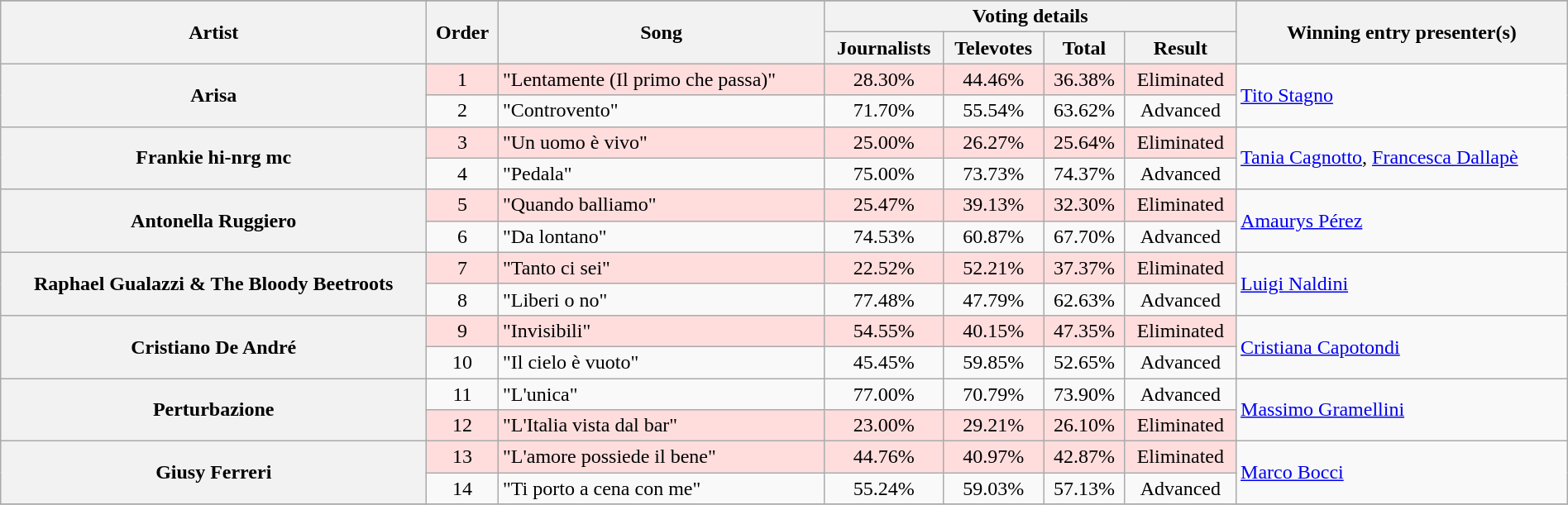<table class="wikitable plainrowheaders" style="text-align:center;width:100%;">
<tr>
</tr>
<tr>
<th rowspan="2">Artist</th>
<th rowspan="2">Order</th>
<th rowspan="2">Song</th>
<th colspan="4">Voting details</th>
<th rowspan="2">Winning entry presenter(s)</th>
</tr>
<tr>
<th>Journalists</th>
<th>Televotes</th>
<th>Total</th>
<th>Result</th>
</tr>
<tr style="background-color:#FFDDDD;">
<th scope="row" rowspan="2">Arisa</th>
<td>1</td>
<td style="text-align:left;background-color:#FFDDDD;">"Lentamente (Il primo che passa)"</td>
<td>28.30%</td>
<td>44.46%</td>
<td>36.38%</td>
<td>Eliminated</td>
<td rowspan="2" style="text-align:left;background-color:#f9f9f9"><a href='#'>Tito Stagno</a></td>
</tr>
<tr>
<td>2</td>
<td style="text-align:left;">"Controvento"</td>
<td>71.70%</td>
<td>55.54%</td>
<td>63.62%</td>
<td>Advanced</td>
</tr>
<tr style="background-color:#FFDDDD;">
<th scope="row" rowspan="2">Frankie hi-nrg mc</th>
<td>3</td>
<td style="text-align:left;">"Un uomo è vivo"</td>
<td>25.00%</td>
<td>26.27%</td>
<td>25.64%</td>
<td>Eliminated</td>
<td rowspan="2" style="text-align:left;background-color:#f9f9f9"><a href='#'>Tania Cagnotto</a>, <a href='#'>Francesca Dallapè</a></td>
</tr>
<tr>
<td>4</td>
<td style="text-align:left;">"Pedala"</td>
<td>75.00%</td>
<td>73.73%</td>
<td>74.37%</td>
<td>Advanced</td>
</tr>
<tr style="background-color:#FFDDDD;">
<th scope="row" rowspan="2">Antonella Ruggiero</th>
<td>5</td>
<td style="text-align:left;">"Quando balliamo"</td>
<td>25.47%</td>
<td>39.13%</td>
<td>32.30%</td>
<td>Eliminated</td>
<td rowspan="2" style="text-align:left;background-color:#f9f9f9"><a href='#'>Amaurys Pérez</a></td>
</tr>
<tr>
<td>6</td>
<td style="text-align:left;">"Da lontano"</td>
<td>74.53%</td>
<td>60.87%</td>
<td>67.70%</td>
<td>Advanced</td>
</tr>
<tr style="background-color:#FFDDDD;">
<th scope="row" rowspan="2">Raphael Gualazzi & The Bloody Beetroots</th>
<td>7</td>
<td style="text-align:left;">"Tanto ci sei"</td>
<td>22.52%</td>
<td>52.21%</td>
<td>37.37%</td>
<td>Eliminated</td>
<td rowspan="2" style="text-align:left;background-color:#f9f9f9"><a href='#'>Luigi Naldini</a></td>
</tr>
<tr>
<td>8</td>
<td style="text-align:left;">"Liberi o no"</td>
<td>77.48%</td>
<td>47.79%</td>
<td>62.63%</td>
<td>Advanced</td>
</tr>
<tr style="background-color:#FFDDDD;">
<th scope="row" rowspan="2">Cristiano De André</th>
<td>9</td>
<td style="text-align:left;">"Invisibili"</td>
<td>54.55%</td>
<td>40.15%</td>
<td>47.35%</td>
<td>Eliminated</td>
<td rowspan="2" style="text-align:left;background-color:#f9f9f9"><a href='#'>Cristiana Capotondi</a></td>
</tr>
<tr>
<td>10</td>
<td style="text-align:left;">"Il cielo è vuoto"</td>
<td>45.45%</td>
<td>59.85%</td>
<td>52.65%</td>
<td>Advanced</td>
</tr>
<tr>
<th scope="row" rowspan="2">Perturbazione</th>
<td>11</td>
<td style="text-align:left;">"L'unica"</td>
<td>77.00%</td>
<td>70.79%</td>
<td>73.90%</td>
<td>Advanced</td>
<td rowspan="2" style="text-align:left;background-color:#f9f9f9"><a href='#'>Massimo Gramellini</a></td>
</tr>
<tr style="background-color:#FFDDDD;">
<td>12</td>
<td style="text-align:left;">"L'Italia vista dal bar"</td>
<td>23.00%</td>
<td>29.21%</td>
<td>26.10%</td>
<td>Eliminated</td>
</tr>
<tr style="background-color:#FFDDDD;">
<th scope="row" rowspan="2">Giusy Ferreri</th>
<td>13</td>
<td style="text-align:left;">"L'amore possiede il bene"</td>
<td>44.76%</td>
<td>40.97%</td>
<td>42.87%</td>
<td>Eliminated</td>
<td rowspan="2" style="text-align:left;background-color:#f9f9f9"><a href='#'>Marco Bocci</a></td>
</tr>
<tr>
<td>14</td>
<td style="text-align:left;">"Ti porto a cena con me"</td>
<td>55.24%</td>
<td>59.03%</td>
<td>57.13%</td>
<td>Advanced</td>
</tr>
<tr>
</tr>
</table>
